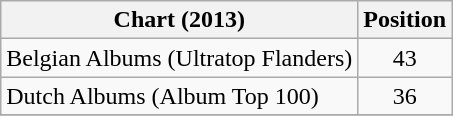<table class="wikitable sortable">
<tr>
<th>Chart (2013)</th>
<th>Position</th>
</tr>
<tr>
<td>Belgian Albums (Ultratop Flanders)</td>
<td align="center">43</td>
</tr>
<tr>
<td>Dutch Albums (Album Top 100)</td>
<td align="center">36</td>
</tr>
<tr>
</tr>
</table>
